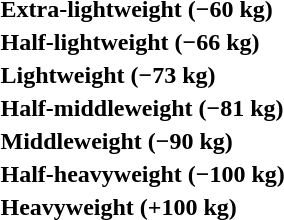<table>
<tr>
<th rowspan=2 style="text-align:left;">Extra-lightweight (−60 kg)</th>
<td rowspan=2></td>
<td rowspan=2></td>
<td></td>
</tr>
<tr>
<td></td>
</tr>
<tr>
<th rowspan=2 style="text-align:left;">Half-lightweight (−66 kg)</th>
<td rowspan=2></td>
<td rowspan=2></td>
<td></td>
</tr>
<tr>
<td></td>
</tr>
<tr>
<th rowspan=2 style="text-align:left;">Lightweight (−73 kg)</th>
<td rowspan=2></td>
<td rowspan=2></td>
<td></td>
</tr>
<tr>
<td></td>
</tr>
<tr>
<th rowspan=2 style="text-align:left;">Half-middleweight (−81 kg)</th>
<td rowspan=2></td>
<td rowspan=2></td>
<td></td>
</tr>
<tr>
<td></td>
</tr>
<tr>
<th rowspan=2 style="text-align:left;">Middleweight (−90 kg)</th>
<td rowspan=2></td>
<td rowspan=2></td>
<td></td>
</tr>
<tr>
<td></td>
</tr>
<tr>
<th rowspan=2 style="text-align:left;">Half-heavyweight (−100 kg)</th>
<td rowspan=2></td>
<td rowspan=2></td>
<td></td>
</tr>
<tr>
<td></td>
</tr>
<tr>
<th rowspan=2 style="text-align:left;">Heavyweight (+100 kg)</th>
<td rowspan=2></td>
<td rowspan=2></td>
<td></td>
</tr>
<tr>
<td></td>
</tr>
</table>
